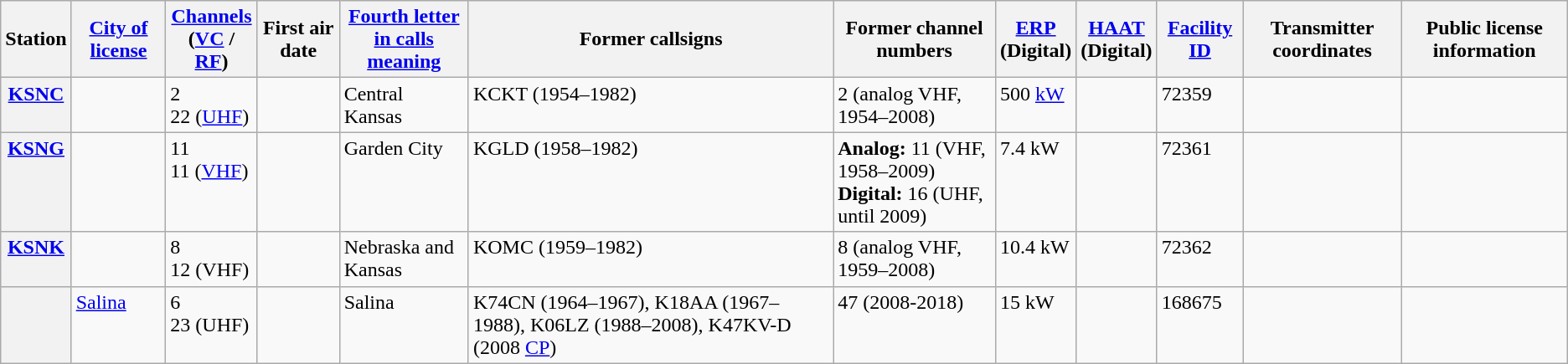<table class="wikitable">
<tr>
<th>Station</th>
<th scope = "col"><a href='#'>City of license</a><br></th>
<th scope = "col"><a href='#'>Channels</a><br>(<a href='#'>VC</a> / <a href='#'>RF</a>)</th>
<th scope = "col">First air date</th>
<th scope = "col"><a href='#'>Fourth letter in calls<br>meaning</a></th>
<th scope = "col">Former callsigns</th>
<th scope = "col">Former channel numbers</th>
<th scope = "col"><a href='#'>ERP</a><br>(Digital)</th>
<th scope = "col"><a href='#'>HAAT</a><br>(Digital)</th>
<th scope = "col"><a href='#'>Facility ID</a></th>
<th scope = "col">Transmitter coordinates</th>
<th scope = "col">Public license information</th>
</tr>
<tr style="vertical-align: top; text-align: left;">
<th scope = "row"><a href='#'>KSNC</a></th>
<td><br></td>
<td>2<br>22 (<a href='#'>UHF</a>)</td>
<td></td>
<td>Central Kansas</td>
<td>KCKT (1954–1982)</td>
<td>2 (analog VHF, 1954–2008)</td>
<td>500 <a href='#'>kW</a></td>
<td></td>
<td>72359</td>
<td></td>
<td><br></td>
</tr>
<tr style="vertical-align: top; text-align: left;">
<th scope = "row"><a href='#'>KSNG</a></th>
<td><br></td>
<td>11<br>11 (<a href='#'>VHF</a>)</td>
<td></td>
<td>Garden City</td>
<td>KGLD (1958–1982)</td>
<td><strong>Analog:</strong> 11 (VHF, 1958–2009)<br><strong>Digital:</strong> 16 (UHF, until 2009)</td>
<td>7.4 kW</td>
<td></td>
<td>72361</td>
<td></td>
<td><br></td>
</tr>
<tr style="vertical-align: top; text-align: left;">
<th scope = "row"><a href='#'>KSNK</a></th>
<td><br></td>
<td>8<br>12 (VHF)</td>
<td></td>
<td>Nebraska and Kansas</td>
<td>KOMC (1959–1982)</td>
<td>8 (analog VHF, 1959–2008)</td>
<td>10.4 kW</td>
<td></td>
<td>72362</td>
<td></td>
<td><br></td>
</tr>
<tr style="vertical-align: top; text-align: left;">
<th scope = "row"></th>
<td><a href='#'>Salina</a></td>
<td>6<br>23 (UHF)</td>
<td></td>
<td>Salina</td>
<td>K74CN (1964–1967), K18AA (1967–1988), K06LZ (1988–2008), K47KV-D (2008 <a href='#'>CP</a>)</td>
<td>47 (2008-2018)</td>
<td>15 kW</td>
<td></td>
<td>168675</td>
<td></td>
<td></td>
</tr>
</table>
